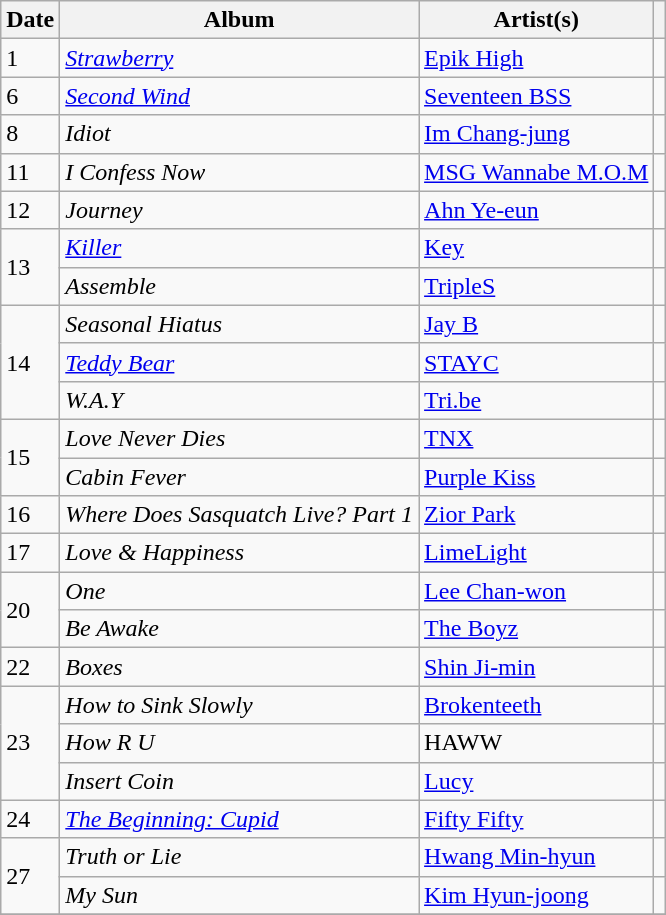<table class="wikitable">
<tr>
<th>Date</th>
<th>Album</th>
<th>Artist(s)</th>
<th></th>
</tr>
<tr>
<td>1</td>
<td><em><a href='#'>Strawberry</a></em></td>
<td><a href='#'>Epik High</a></td>
<td></td>
</tr>
<tr>
<td>6</td>
<td><em><a href='#'>Second Wind</a></em></td>
<td><a href='#'>Seventeen BSS</a></td>
<td></td>
</tr>
<tr>
<td>8</td>
<td><em>Idiot</em></td>
<td><a href='#'>Im Chang-jung</a></td>
<td></td>
</tr>
<tr>
<td>11</td>
<td><em>I Confess Now</em></td>
<td><a href='#'>MSG Wannabe M.O.M</a></td>
<td></td>
</tr>
<tr>
<td>12</td>
<td><em>Journey</em></td>
<td><a href='#'>Ahn Ye-eun</a></td>
<td></td>
</tr>
<tr>
<td rowspan="2">13</td>
<td><em><a href='#'>Killer</a></em></td>
<td><a href='#'>Key</a></td>
<td></td>
</tr>
<tr>
<td><em>Assemble</em></td>
<td><a href='#'>TripleS</a></td>
<td></td>
</tr>
<tr>
<td rowspan="3">14</td>
<td><em>Seasonal Hiatus</em></td>
<td><a href='#'>Jay B</a></td>
<td></td>
</tr>
<tr>
<td><em><a href='#'>Teddy Bear</a></em></td>
<td><a href='#'>STAYC</a></td>
<td></td>
</tr>
<tr>
<td><em>W.A.Y</em></td>
<td><a href='#'>Tri.be</a></td>
<td></td>
</tr>
<tr>
<td rowspan="2">15</td>
<td><em>Love Never Dies</em></td>
<td><a href='#'>TNX</a></td>
<td></td>
</tr>
<tr>
<td><em>Cabin Fever</em></td>
<td><a href='#'>Purple Kiss</a></td>
<td></td>
</tr>
<tr>
<td>16</td>
<td><em>Where Does Sasquatch Live? Part 1</em></td>
<td><a href='#'>Zior Park</a></td>
<td></td>
</tr>
<tr>
<td>17</td>
<td><em>Love & Happiness</em></td>
<td><a href='#'>LimeLight</a></td>
<td></td>
</tr>
<tr>
<td rowspan="2">20</td>
<td><em>One</em></td>
<td><a href='#'>Lee Chan-won</a></td>
<td></td>
</tr>
<tr>
<td><em>Be Awake</em></td>
<td><a href='#'>The Boyz</a></td>
<td></td>
</tr>
<tr>
<td>22</td>
<td><em>Boxes</em></td>
<td><a href='#'>Shin Ji-min</a></td>
<td></td>
</tr>
<tr>
<td rowspan="3">23</td>
<td><em>How to Sink Slowly</em></td>
<td><a href='#'>Brokenteeth</a></td>
<td></td>
</tr>
<tr>
<td><em>How R U</em></td>
<td>HAWW</td>
<td></td>
</tr>
<tr>
<td><em>Insert Coin</em></td>
<td><a href='#'>Lucy</a></td>
<td></td>
</tr>
<tr>
<td>24</td>
<td><em><a href='#'>The Beginning: Cupid</a></em></td>
<td><a href='#'>Fifty Fifty</a></td>
<td></td>
</tr>
<tr>
<td rowspan="2">27</td>
<td><em>Truth or Lie</em></td>
<td><a href='#'>Hwang Min-hyun</a></td>
<td></td>
</tr>
<tr>
<td><em>My Sun</em></td>
<td><a href='#'>Kim Hyun-joong</a></td>
<td></td>
</tr>
<tr>
</tr>
</table>
